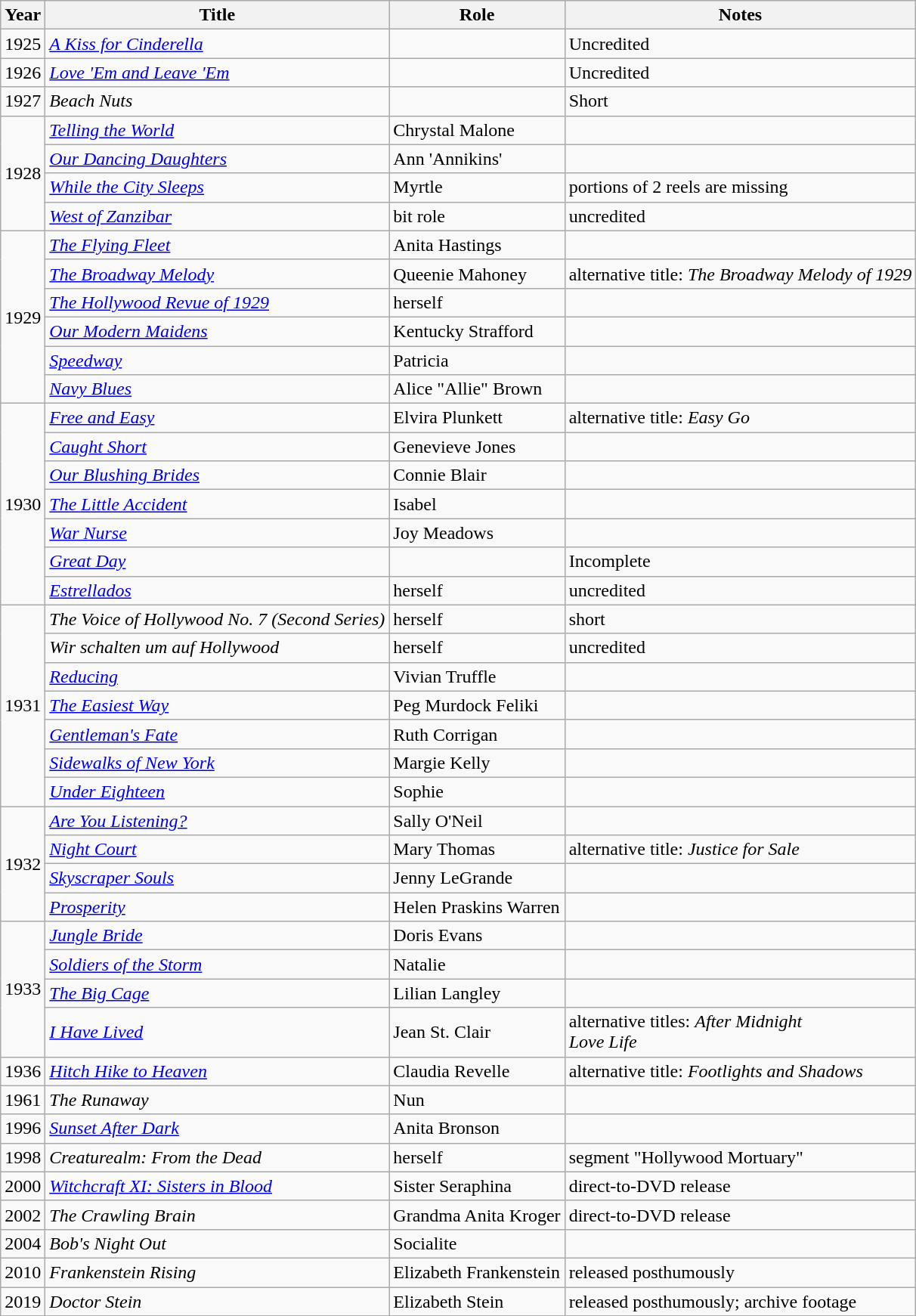<table class="wikitable sortable">
<tr>
<th>Year</th>
<th>Title</th>
<th>Role</th>
<th class="unsortable">Notes</th>
</tr>
<tr>
<td>1925</td>
<td><em><a href='#'>A Kiss for Cinderella</a></em></td>
<td></td>
<td>Uncredited</td>
</tr>
<tr>
<td>1926</td>
<td><em><a href='#'>Love 'Em and Leave 'Em</a></em></td>
<td></td>
<td>Uncredited</td>
</tr>
<tr>
<td>1927</td>
<td><em>Beach Nuts</em></td>
<td></td>
<td>Short</td>
</tr>
<tr>
<td rowspan=4>1928</td>
<td><em><a href='#'>Telling the World</a></em></td>
<td>Chrystal Malone</td>
<td></td>
</tr>
<tr>
<td><em><a href='#'>Our Dancing Daughters</a></em></td>
<td>Ann 'Annikins'</td>
<td></td>
</tr>
<tr>
<td><em><a href='#'>While the City Sleeps</a></em></td>
<td>Myrtle</td>
<td>portions of 2 reels are missing</td>
</tr>
<tr>
<td><em><a href='#'>West of Zanzibar</a></em></td>
<td>bit role</td>
<td>uncredited</td>
</tr>
<tr>
<td rowspan=6>1929</td>
<td><em><a href='#'>The Flying Fleet</a></em></td>
<td>Anita Hastings</td>
<td></td>
</tr>
<tr>
<td><em><a href='#'>The Broadway Melody</a></em></td>
<td>Queenie Mahoney</td>
<td>alternative title: <em>The Broadway Melody of 1929</em></td>
</tr>
<tr>
<td><em><a href='#'>The Hollywood Revue of 1929</a></em></td>
<td>herself</td>
<td></td>
</tr>
<tr>
<td><em><a href='#'>Our Modern Maidens</a></em></td>
<td>Kentucky Strafford</td>
<td></td>
</tr>
<tr>
<td><em><a href='#'>Speedway</a></em></td>
<td>Patricia</td>
<td></td>
</tr>
<tr>
<td><em><a href='#'>Navy Blues</a></em></td>
<td>Alice "Allie" Brown</td>
<td></td>
</tr>
<tr>
<td rowspan=7>1930</td>
<td><em><a href='#'>Free and Easy</a></em></td>
<td>Elvira Plunkett</td>
<td>alternative title: <em>Easy Go</em></td>
</tr>
<tr>
<td><em><a href='#'>Caught Short</a></em></td>
<td>Genevieve Jones</td>
<td></td>
</tr>
<tr>
<td><em><a href='#'>Our Blushing Brides</a></em></td>
<td>Connie Blair</td>
<td></td>
</tr>
<tr>
<td><em><a href='#'>The Little Accident</a></em></td>
<td>Isabel</td>
<td></td>
</tr>
<tr>
<td><em><a href='#'>War Nurse</a></em></td>
<td>Joy Meadows</td>
<td></td>
</tr>
<tr>
<td><em><a href='#'>Great Day</a></em></td>
<td></td>
<td>Incomplete</td>
</tr>
<tr>
<td><em><a href='#'>Estrellados</a></em></td>
<td>herself</td>
<td>uncredited</td>
</tr>
<tr>
<td rowspan=7>1931</td>
<td><em>The Voice of Hollywood No. 7 (Second Series)</em></td>
<td>herself</td>
<td>short</td>
</tr>
<tr>
<td><em>Wir schalten um auf Hollywood</em></td>
<td>herself</td>
<td>uncredited</td>
</tr>
<tr>
<td><em><a href='#'>Reducing</a></em></td>
<td>Vivian Truffle</td>
<td></td>
</tr>
<tr>
<td><em><a href='#'>The Easiest Way</a></em></td>
<td>Peg Murdock Feliki</td>
<td></td>
</tr>
<tr>
<td><em><a href='#'>Gentleman's Fate</a></em></td>
<td>Ruth Corrigan</td>
<td></td>
</tr>
<tr>
<td><em><a href='#'>Sidewalks of New York</a></em></td>
<td>Margie Kelly</td>
<td></td>
</tr>
<tr>
<td><em><a href='#'>Under Eighteen</a></em></td>
<td>Sophie</td>
<td></td>
</tr>
<tr>
<td rowspan=4>1932</td>
<td><em><a href='#'>Are You Listening?</a></em></td>
<td>Sally O'Neil</td>
<td></td>
</tr>
<tr>
<td><em><a href='#'>Night Court</a></em></td>
<td>Mary Thomas</td>
<td>alternative title: <em>Justice for Sale</em></td>
</tr>
<tr>
<td><em><a href='#'>Skyscraper Souls</a></em></td>
<td>Jenny LeGrande</td>
<td></td>
</tr>
<tr>
<td><em><a href='#'>Prosperity</a></em></td>
<td>Helen Praskins Warren</td>
<td></td>
</tr>
<tr>
<td rowspan=4>1933</td>
<td><em><a href='#'>Jungle Bride</a></em></td>
<td>Doris Evans</td>
<td></td>
</tr>
<tr>
<td><em><a href='#'>Soldiers of the Storm</a></em></td>
<td>Natalie</td>
<td></td>
</tr>
<tr>
<td><em><a href='#'>The Big Cage</a></em></td>
<td>Lilian Langley</td>
<td></td>
</tr>
<tr>
<td><em><a href='#'>I Have Lived</a></em></td>
<td>Jean St. Clair</td>
<td>alternative titles: <em>After Midnight</em><br><em>Love Life</em></td>
</tr>
<tr>
<td>1936</td>
<td><em><a href='#'>Hitch Hike to Heaven</a></em></td>
<td>Claudia Revelle</td>
<td>alternative title: <em>Footlights and Shadows</em></td>
</tr>
<tr>
<td>1961</td>
<td><em>The Runaway</em></td>
<td>Nun</td>
<td></td>
</tr>
<tr>
<td>1996</td>
<td><em><a href='#'>Sunset After Dark</a></em></td>
<td>Anita Bronson</td>
<td></td>
</tr>
<tr>
<td>1998</td>
<td><em>Creaturealm: From the Dead</em></td>
<td>herself</td>
<td>segment "Hollywood Mortuary"</td>
</tr>
<tr>
<td>2000</td>
<td><em><a href='#'>Witchcraft XI: Sisters in Blood</a></em></td>
<td>Sister Seraphina</td>
<td>direct-to-DVD release</td>
</tr>
<tr>
<td>2002</td>
<td><em>The Crawling Brain</em></td>
<td>Grandma Anita Kroger</td>
<td>direct-to-DVD release</td>
</tr>
<tr>
<td>2004</td>
<td><em>Bob's Night Out</em></td>
<td>Socialite</td>
<td></td>
</tr>
<tr>
<td>2010</td>
<td><em>Frankenstein Rising</em></td>
<td>Elizabeth Frankenstein</td>
<td>released posthumously</td>
</tr>
<tr>
<td>2019</td>
<td><em>Doctor Stein</em></td>
<td>Elizabeth Stein</td>
<td>released posthumously; archive footage</td>
</tr>
</table>
